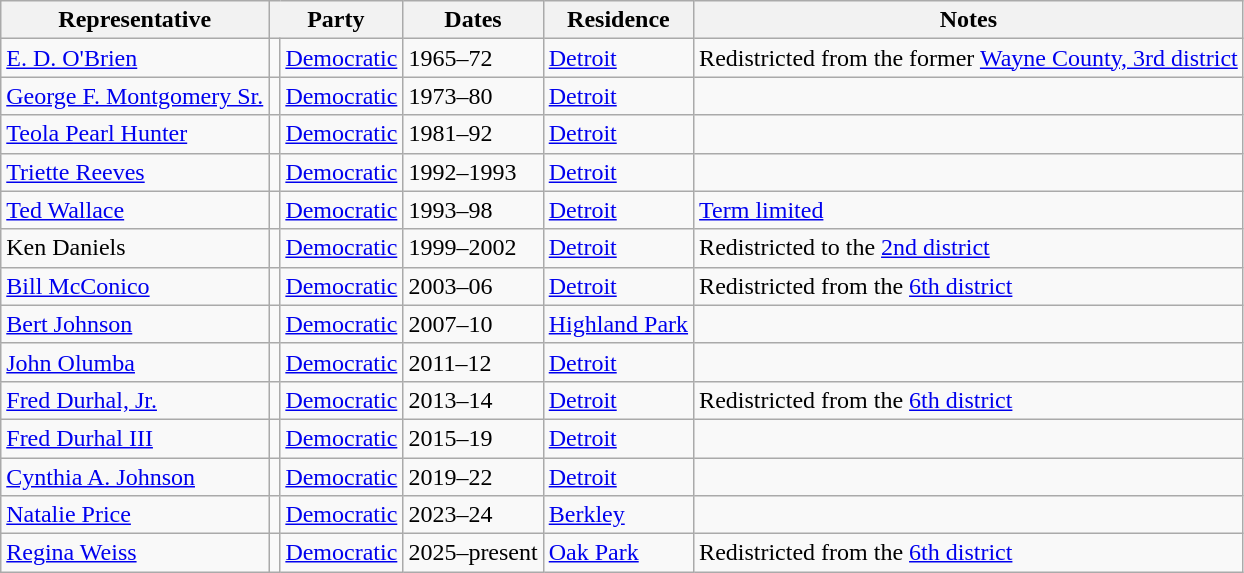<table class=wikitable>
<tr valign=bottom>
<th>Representative</th>
<th colspan="2">Party</th>
<th>Dates</th>
<th>Residence</th>
<th>Notes</th>
</tr>
<tr>
<td><a href='#'>E. D. O'Brien</a></td>
<td bgcolor=></td>
<td><a href='#'>Democratic</a></td>
<td>1965–72</td>
<td><a href='#'>Detroit</a></td>
<td>Redistricted from the former <a href='#'>Wayne County, 3rd district</a></td>
</tr>
<tr>
<td><a href='#'>George F. Montgomery Sr.</a></td>
<td bgcolor=></td>
<td><a href='#'>Democratic</a></td>
<td>1973–80</td>
<td><a href='#'>Detroit</a></td>
<td></td>
</tr>
<tr>
<td><a href='#'>Teola Pearl Hunter</a></td>
<td bgcolor=></td>
<td><a href='#'>Democratic</a></td>
<td>1981–92</td>
<td><a href='#'>Detroit</a></td>
<td></td>
</tr>
<tr>
<td><a href='#'>Triette Reeves</a></td>
<td bgcolor=></td>
<td><a href='#'>Democratic</a></td>
<td>1992–1993</td>
<td><a href='#'>Detroit</a></td>
<td></td>
</tr>
<tr>
<td><a href='#'>Ted Wallace</a></td>
<td bgcolor=></td>
<td><a href='#'>Democratic</a></td>
<td>1993–98</td>
<td><a href='#'>Detroit</a></td>
<td><a href='#'>Term limited</a></td>
</tr>
<tr>
<td>Ken Daniels</td>
<td bgcolor=></td>
<td><a href='#'>Democratic</a></td>
<td>1999–2002</td>
<td><a href='#'>Detroit</a></td>
<td>Redistricted to the <a href='#'>2nd district</a></td>
</tr>
<tr>
<td><a href='#'>Bill McConico</a></td>
<td bgcolor=></td>
<td><a href='#'>Democratic</a></td>
<td>2003–06</td>
<td><a href='#'>Detroit</a></td>
<td>Redistricted from the <a href='#'>6th district</a></td>
</tr>
<tr>
<td><a href='#'>Bert Johnson</a></td>
<td bgcolor=></td>
<td><a href='#'>Democratic</a></td>
<td>2007–10</td>
<td><a href='#'>Highland Park</a></td>
<td></td>
</tr>
<tr>
<td><a href='#'>John Olumba</a></td>
<td bgcolor=></td>
<td><a href='#'>Democratic</a></td>
<td>2011–12</td>
<td><a href='#'>Detroit</a></td>
<td></td>
</tr>
<tr>
<td><a href='#'>Fred Durhal, Jr.</a></td>
<td bgcolor=></td>
<td><a href='#'>Democratic</a></td>
<td>2013–14</td>
<td><a href='#'>Detroit</a></td>
<td>Redistricted from the <a href='#'>6th district</a></td>
</tr>
<tr>
<td><a href='#'>Fred Durhal III</a></td>
<td bgcolor=></td>
<td><a href='#'>Democratic</a></td>
<td>2015–19</td>
<td><a href='#'>Detroit</a></td>
</tr>
<tr>
<td><a href='#'>Cynthia A. Johnson</a></td>
<td bgcolor=></td>
<td><a href='#'>Democratic</a></td>
<td>2019–22</td>
<td><a href='#'>Detroit</a></td>
<td></td>
</tr>
<tr>
<td><a href='#'>Natalie Price</a></td>
<td bgcolor=></td>
<td><a href='#'>Democratic</a></td>
<td>2023–24</td>
<td><a href='#'>Berkley</a></td>
<td></td>
</tr>
<tr>
<td><a href='#'>Regina Weiss</a></td>
<td bgcolor=></td>
<td><a href='#'>Democratic</a></td>
<td>2025–present</td>
<td><a href='#'>Oak Park</a></td>
<td>Redistricted from the <a href='#'>6th district</a></td>
</tr>
</table>
